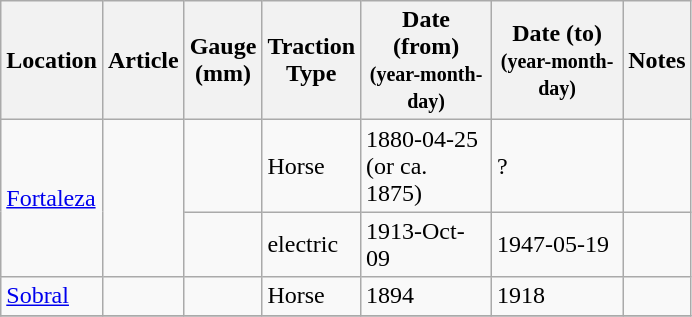<table class="wikitable sortable">
<tr>
<th>Location</th>
<th>Article</th>
<th>Gauge<br> (mm)</th>
<th>Traction<br>Type</th>
<th width=80px>Date (from)<br><small>(year-month-day)</small></th>
<th width=80px>Date (to)<br><small>(year-month-day)</small></th>
<th>Notes</th>
</tr>
<tr>
<td rowspan="2"><a href='#'>Fortaleza</a></td>
<td rowspan="2"> </td>
<td align=right></td>
<td>Horse</td>
<td>1880-04-25 (or ca. 1875)</td>
<td>?</td>
<td></td>
</tr>
<tr>
<td align=right></td>
<td>electric</td>
<td>1913-Oct-09</td>
<td>1947-05-19</td>
<td></td>
</tr>
<tr>
<td><a href='#'>Sobral</a></td>
<td> </td>
<td align=right></td>
<td>Horse</td>
<td>1894</td>
<td>1918</td>
<td></td>
</tr>
<tr>
</tr>
</table>
